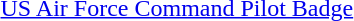<table>
<tr>
<td></td>
<td><a href='#'>US Air Force Command Pilot Badge</a></td>
</tr>
</table>
